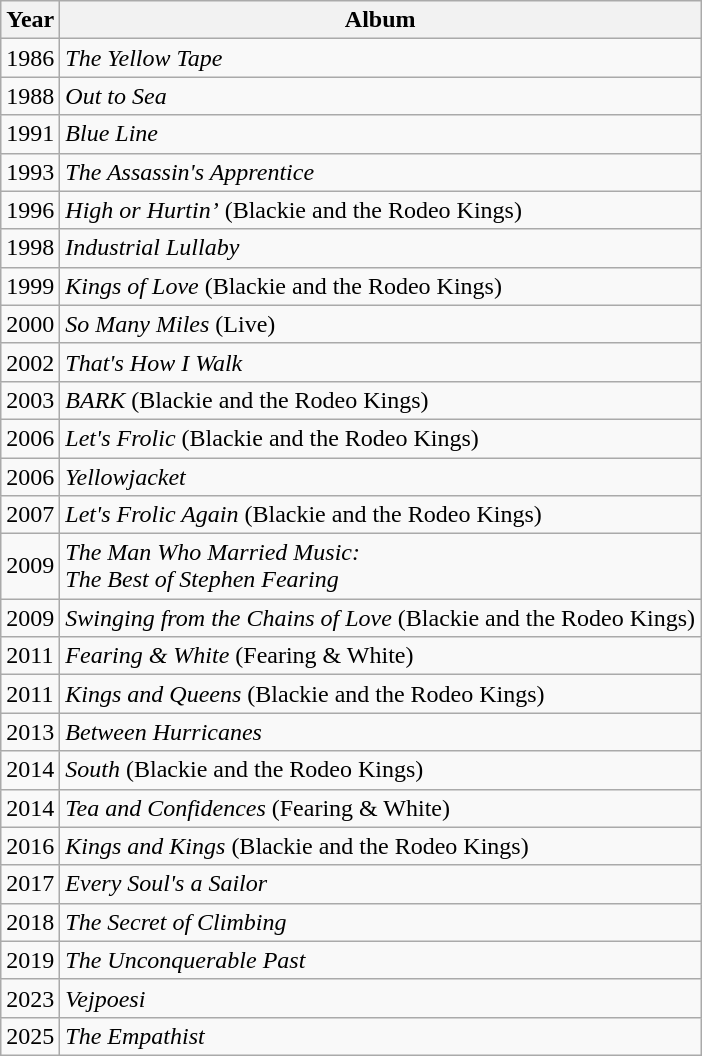<table class="wikitable">
<tr>
<th>Year</th>
<th>Album</th>
</tr>
<tr>
<td>1986</td>
<td><em>The Yellow Tape</em></td>
</tr>
<tr>
<td>1988</td>
<td><em>Out to Sea</em></td>
</tr>
<tr>
<td>1991</td>
<td><em>Blue Line</em></td>
</tr>
<tr>
<td>1993</td>
<td><em>The Assassin's Apprentice</em></td>
</tr>
<tr>
<td>1996</td>
<td><em>High or Hurtin’</em> (Blackie and the Rodeo Kings)</td>
</tr>
<tr>
<td>1998</td>
<td><em>Industrial Lullaby</em></td>
</tr>
<tr>
<td>1999</td>
<td><em>Kings of Love</em> (Blackie and the Rodeo Kings)</td>
</tr>
<tr>
<td>2000</td>
<td><em>So Many Miles</em> (Live)</td>
</tr>
<tr>
<td>2002</td>
<td><em>That's How I Walk</em></td>
</tr>
<tr>
<td>2003</td>
<td><em>BARK</em> (Blackie and the Rodeo Kings)</td>
</tr>
<tr>
<td>2006</td>
<td><em>Let's Frolic</em> (Blackie and the Rodeo Kings)</td>
</tr>
<tr>
<td>2006</td>
<td><em>Yellowjacket</em></td>
</tr>
<tr>
<td>2007</td>
<td><em>Let's Frolic Again</em> (Blackie and the Rodeo Kings)</td>
</tr>
<tr>
<td>2009</td>
<td><em>The Man Who Married Music:<br>The Best of Stephen Fearing</em></td>
</tr>
<tr>
<td>2009</td>
<td><em>Swinging from the Chains of Love</em> (Blackie and the Rodeo Kings)</td>
</tr>
<tr>
<td>2011</td>
<td><em>Fearing & White</em> (Fearing & White)</td>
</tr>
<tr>
<td>2011</td>
<td><em>Kings and Queens</em> (Blackie and the Rodeo Kings)</td>
</tr>
<tr>
<td>2013</td>
<td><em>Between Hurricanes</em></td>
</tr>
<tr>
<td>2014</td>
<td><em>South</em> (Blackie and the Rodeo Kings)</td>
</tr>
<tr>
<td>2014</td>
<td><em>Tea and Confidences</em> (Fearing & White)</td>
</tr>
<tr>
<td>2016</td>
<td><em>Kings and Kings</em> (Blackie and the Rodeo Kings)</td>
</tr>
<tr>
<td>2017</td>
<td><em>Every Soul's a Sailor</em></td>
</tr>
<tr>
<td>2018</td>
<td><em>The Secret of Climbing</em></td>
</tr>
<tr>
<td>2019</td>
<td><em>The Unconquerable Past</em></td>
</tr>
<tr>
<td>2023</td>
<td><em>Vejpoesi</em></td>
</tr>
<tr>
<td>2025</td>
<td><em>The Empathist</em></td>
</tr>
</table>
